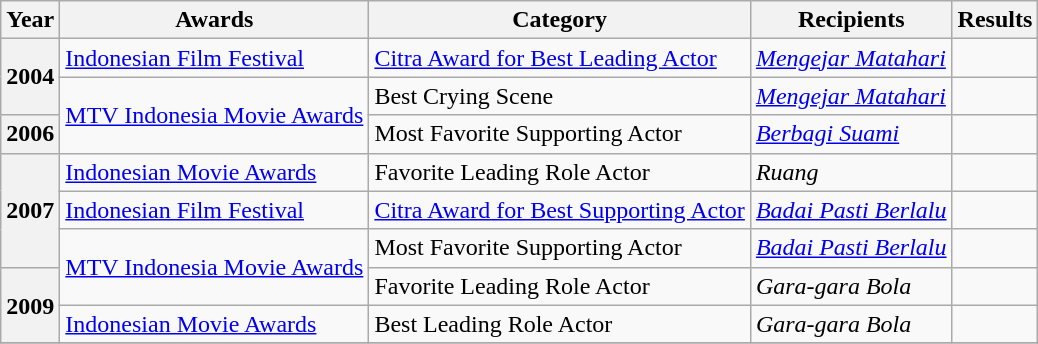<table class="wikitable">
<tr>
<th>Year</th>
<th>Awards</th>
<th>Category</th>
<th>Recipients</th>
<th>Results</th>
</tr>
<tr>
<th rowspan= "2">2004</th>
<td><a href='#'>Indonesian Film Festival</a></td>
<td><a href='#'>Citra Award for Best Leading Actor</a></td>
<td><em><a href='#'>Mengejar Matahari</a></em></td>
<td></td>
</tr>
<tr>
<td rowspan= "2"><a href='#'>MTV Indonesia Movie Awards</a></td>
<td>Best Crying Scene</td>
<td><em><a href='#'>Mengejar Matahari</a></em></td>
<td></td>
</tr>
<tr>
<th>2006</th>
<td>Most Favorite Supporting Actor</td>
<td><em><a href='#'>Berbagi Suami</a></em></td>
<td></td>
</tr>
<tr>
<th rowspan= "3">2007</th>
<td><a href='#'>Indonesian Movie Awards</a></td>
<td>Favorite Leading Role Actor</td>
<td><em>Ruang</em></td>
<td></td>
</tr>
<tr>
<td><a href='#'>Indonesian Film Festival</a></td>
<td><a href='#'>Citra Award for Best Supporting Actor</a></td>
<td><em><a href='#'>Badai Pasti Berlalu</a></em></td>
<td></td>
</tr>
<tr>
<td rowspan= "2"><a href='#'>MTV Indonesia Movie Awards</a></td>
<td>Most Favorite Supporting Actor</td>
<td><em><a href='#'>Badai Pasti Berlalu</a></em></td>
<td></td>
</tr>
<tr>
<th rowspan= "2">2009</th>
<td>Favorite Leading Role Actor</td>
<td><em>Gara-gara Bola</em></td>
<td></td>
</tr>
<tr>
<td><a href='#'>Indonesian Movie Awards</a></td>
<td>Best Leading Role Actor</td>
<td><em>Gara-gara Bola</em></td>
<td></td>
</tr>
<tr>
</tr>
</table>
